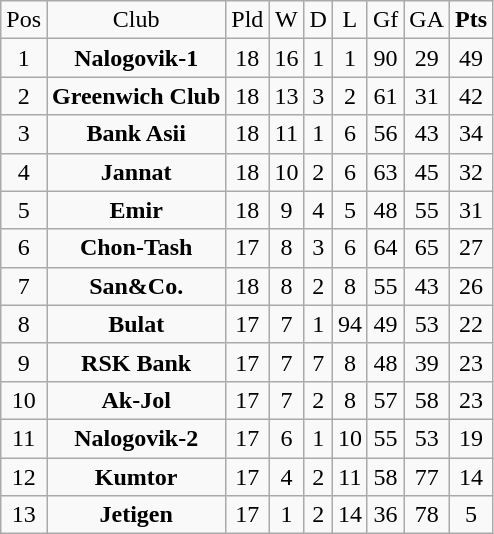<table class="wikitable" style="text-align: center;">
<tr>
<td>Pos</td>
<td>Club</td>
<td>Pld</td>
<td>W</td>
<td>D</td>
<td>L</td>
<td>Gf</td>
<td>GA</td>
<td><strong>Pts</strong></td>
</tr>
<tr>
<td>1</td>
<td><strong>Nalogovik-1</strong></td>
<td>18</td>
<td>16</td>
<td>1</td>
<td>1</td>
<td>90</td>
<td>29</td>
<td>49</td>
</tr>
<tr>
<td>2</td>
<td><strong>Greenwich Club</strong></td>
<td>18</td>
<td>13</td>
<td>3</td>
<td>2</td>
<td>61</td>
<td>31</td>
<td>42</td>
</tr>
<tr>
<td>3</td>
<td><strong>Bank Asii</strong></td>
<td>18</td>
<td>11</td>
<td>1</td>
<td>6</td>
<td>56</td>
<td>43</td>
<td>34</td>
</tr>
<tr>
<td>4</td>
<td><strong>Jannat</strong></td>
<td>18</td>
<td>10</td>
<td>2</td>
<td>6</td>
<td>63</td>
<td>45</td>
<td>32</td>
</tr>
<tr>
<td>5</td>
<td><strong>Emir</strong></td>
<td>18</td>
<td>9</td>
<td>4</td>
<td>5</td>
<td>48</td>
<td>55</td>
<td>31</td>
</tr>
<tr>
<td>6</td>
<td><strong>Chon-Tash</strong></td>
<td>17</td>
<td>8</td>
<td>3</td>
<td>6</td>
<td>64</td>
<td>65</td>
<td>27</td>
</tr>
<tr>
<td>7</td>
<td><strong>San&Co.</strong></td>
<td>18</td>
<td>8</td>
<td>2</td>
<td>8</td>
<td>55</td>
<td>43</td>
<td>26</td>
</tr>
<tr>
<td>8</td>
<td><strong>Bulat</strong></td>
<td>17</td>
<td>7</td>
<td>1</td>
<td>94</td>
<td>49</td>
<td>53</td>
<td>22</td>
</tr>
<tr>
<td>9</td>
<td><strong>RSK Bank</strong></td>
<td>17</td>
<td>7</td>
<td>7</td>
<td>8</td>
<td>48</td>
<td>39</td>
<td>23</td>
</tr>
<tr>
<td>10</td>
<td><strong>Ak-Jol</strong></td>
<td>17</td>
<td>7</td>
<td>2</td>
<td>8</td>
<td>57</td>
<td>58</td>
<td>23</td>
</tr>
<tr>
<td>11</td>
<td><strong>Nalogovik-2</strong></td>
<td>17</td>
<td>6</td>
<td>1</td>
<td>10</td>
<td>55</td>
<td>53</td>
<td>19</td>
</tr>
<tr>
<td>12</td>
<td><strong>Kumtor</strong></td>
<td>17</td>
<td>4</td>
<td>2</td>
<td>11</td>
<td>58</td>
<td>77</td>
<td>14</td>
</tr>
<tr>
<td>13</td>
<td><strong>Jetigen</strong></td>
<td>17</td>
<td>1</td>
<td>2</td>
<td>14</td>
<td>36</td>
<td>78</td>
<td>5</td>
</tr>
</table>
